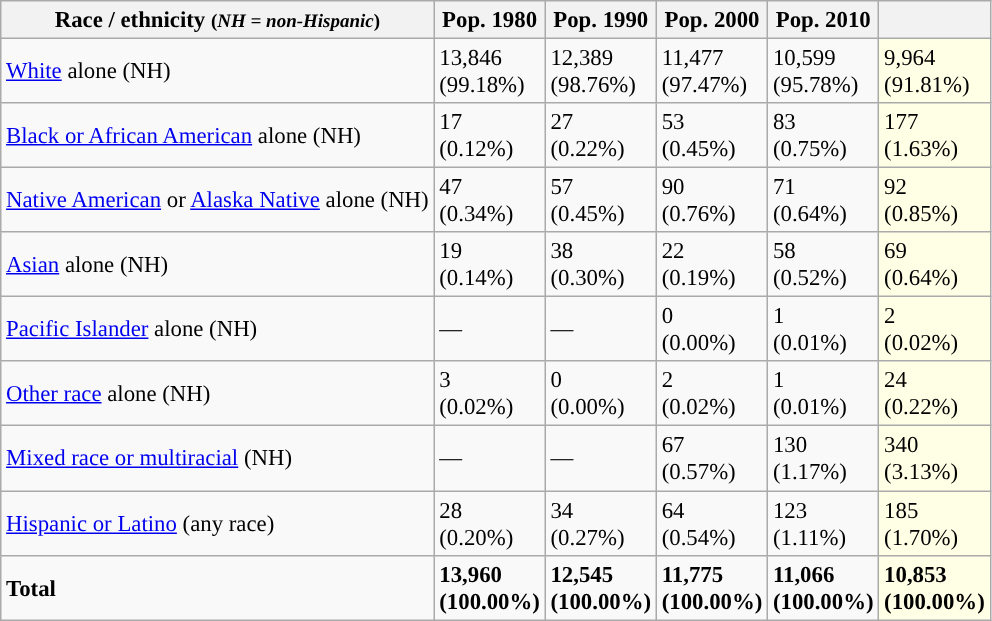<table class="wikitable sortable collapsible" style="font-size: 95%;">
<tr>
<th>Race / ethnicity <small>(<em>NH = non-Hispanic</em>)</small></th>
<th>Pop. 1980</th>
<th>Pop. 1990</th>
<th>Pop. 2000</th>
<th>Pop. 2010</th>
<th></th>
</tr>
<tr>
<td><a href='#'>White</a> alone (NH)</td>
<td>13,846<br>(99.18%)</td>
<td>12,389<br>(98.76%)</td>
<td>11,477<br>(97.47%)</td>
<td>10,599<br>(95.78%)</td>
<td style='background: #ffffe6;'>9,964<br>(91.81%)</td>
</tr>
<tr>
<td><a href='#'>Black or African American</a> alone (NH)</td>
<td>17<br>(0.12%)</td>
<td>27<br>(0.22%)</td>
<td>53<br>(0.45%)</td>
<td>83<br>(0.75%)</td>
<td style='background: #ffffe6;'>177<br>(1.63%)</td>
</tr>
<tr>
<td><a href='#'>Native American</a> or <a href='#'>Alaska Native</a> alone (NH)</td>
<td>47<br>(0.34%)</td>
<td>57<br>(0.45%)</td>
<td>90<br>(0.76%)</td>
<td>71<br>(0.64%)</td>
<td style='background: #ffffe6;'>92<br>(0.85%)</td>
</tr>
<tr>
<td><a href='#'>Asian</a> alone (NH)</td>
<td>19<br>(0.14%)</td>
<td>38<br>(0.30%)</td>
<td>22<br>(0.19%)</td>
<td>58<br>(0.52%)</td>
<td style='background: #ffffe6;'>69<br>(0.64%)</td>
</tr>
<tr>
<td><a href='#'>Pacific Islander</a> alone (NH)</td>
<td>—</td>
<td>—</td>
<td>0<br>(0.00%)</td>
<td>1<br>(0.01%)</td>
<td style='background: #ffffe6;'>2<br>(0.02%)</td>
</tr>
<tr>
<td><a href='#'>Other race</a> alone (NH)</td>
<td>3<br>(0.02%)</td>
<td>0<br>(0.00%)</td>
<td>2<br>(0.02%)</td>
<td>1<br>(0.01%)</td>
<td style='background: #ffffe6;'>24<br>(0.22%)</td>
</tr>
<tr>
<td><a href='#'>Mixed race or multiracial</a> (NH)</td>
<td>—</td>
<td>—</td>
<td>67<br>(0.57%)</td>
<td>130<br>(1.17%)</td>
<td style='background: #ffffe6;'>340<br>(3.13%)</td>
</tr>
<tr>
<td><a href='#'>Hispanic or Latino</a> (any race)</td>
<td>28<br>(0.20%)</td>
<td>34<br>(0.27%)</td>
<td>64<br>(0.54%)</td>
<td>123<br>(1.11%)</td>
<td style='background: #ffffe6;'>185<br>(1.70%)</td>
</tr>
<tr>
<td><strong>Total</strong></td>
<td><strong>13,960<br>(100.00%)</strong></td>
<td><strong>12,545<br>(100.00%)</strong></td>
<td><strong>11,775<br>(100.00%)</strong></td>
<td><strong>11,066<br>(100.00%)</strong></td>
<td style='background: #ffffe6;'><strong>10,853<br>(100.00%)</strong></td>
</tr>
</table>
